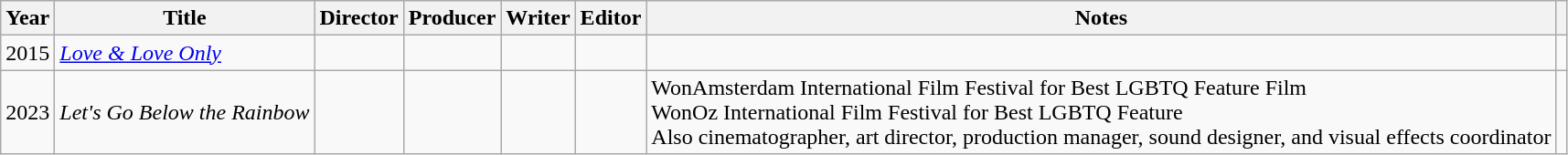<table class="wikitable sortable">
<tr>
<th scope="col">Year</th>
<th scope="col">Title</th>
<th scope="col">Director</th>
<th scope="col">Producer</th>
<th scope="col">Writer</th>
<th scope="col">Editor</th>
<th scope="col" class="unsortable">Notes</th>
<th scope="col" class="unsortable"></th>
</tr>
<tr>
<td>2015</td>
<td><em><a href='#'>Love & Love Only</a></em></td>
<td></td>
<td></td>
<td></td>
<td></td>
<td></td>
<td></td>
</tr>
<tr>
<td>2023</td>
<td><em>Let's Go Below the Rainbow</em></td>
<td></td>
<td></td>
<td></td>
<td></td>
<td>WonAmsterdam International Film Festival for Best LGBTQ Feature Film<br>WonOz International Film Festival for Best LGBTQ Feature<br>Also cinematographer, art director, production manager, sound designer, and visual effects coordinator</td>
<td></td>
</tr>
</table>
